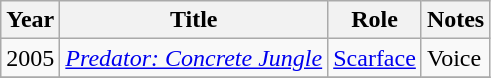<table class="wikitable sortable">
<tr>
<th>Year</th>
<th>Title</th>
<th>Role</th>
<th class="unsortable">Notes</th>
</tr>
<tr>
<td>2005</td>
<td><em><a href='#'>Predator: Concrete Jungle</a></em></td>
<td><a href='#'>Scarface</a></td>
<td>Voice</td>
</tr>
<tr>
</tr>
</table>
